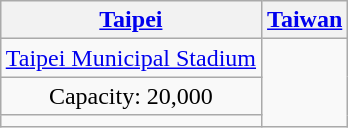<table class="wikitable" style="text-align:center; margin: 1em auto;">
<tr>
<th><a href='#'>Taipei</a></th>
<th><a href='#'>Taiwan</a></th>
</tr>
<tr>
<td><a href='#'>Taipei Municipal Stadium</a></td>
<td rowspan=7></td>
</tr>
<tr>
<td>Capacity: 20,000</td>
</tr>
<tr>
<td></td>
</tr>
</table>
